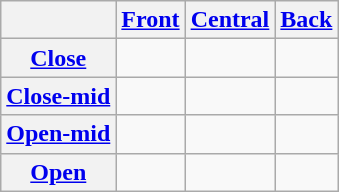<table class=wikitable style=text-align:center>
<tr>
<th></th>
<th><a href='#'>Front</a></th>
<th><a href='#'>Central</a></th>
<th><a href='#'>Back</a></th>
</tr>
<tr>
<th><a href='#'>Close</a></th>
<td></td>
<td></td>
<td></td>
</tr>
<tr>
<th><a href='#'>Close-mid</a></th>
<td></td>
<td></td>
<td></td>
</tr>
<tr>
<th><a href='#'>Open-mid</a></th>
<td></td>
<td></td>
<td></td>
</tr>
<tr>
<th><a href='#'>Open</a></th>
<td></td>
<td></td>
<td></td>
</tr>
</table>
